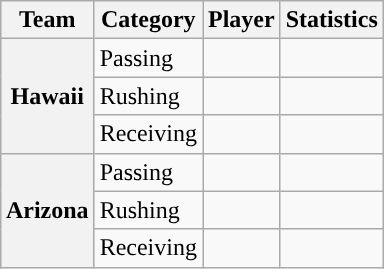<table class="wikitable" style="float:right">
<tr>
<th>Team</th>
<th>Category</th>
<th>Player</th>
<th>Statistics</th>
</tr>
<tr>
<th rowspan=3>Hawaii</th>
<td>Passing</td>
<td></td>
<td></td>
</tr>
<tr>
<td>Rushing</td>
<td></td>
<td></td>
</tr>
<tr>
<td>Receiving</td>
<td></td>
<td></td>
</tr>
<tr>
<th rowspan=3>Arizona</th>
<td>Passing</td>
<td></td>
<td></td>
</tr>
<tr>
<td>Rushing</td>
<td></td>
<td></td>
</tr>
<tr>
<td>Receiving</td>
<td></td>
<td></td>
</tr>
</table>
